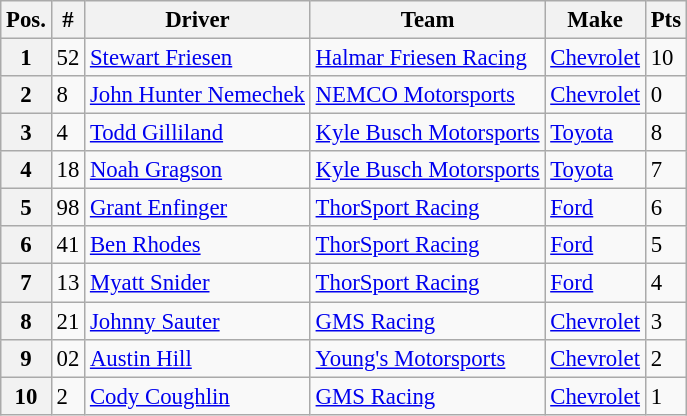<table class="wikitable" style="font-size:95%">
<tr>
<th>Pos.</th>
<th>#</th>
<th>Driver</th>
<th>Team</th>
<th>Make</th>
<th>Pts</th>
</tr>
<tr>
<th>1</th>
<td>52</td>
<td><a href='#'>Stewart Friesen</a></td>
<td><a href='#'>Halmar Friesen Racing</a></td>
<td><a href='#'>Chevrolet</a></td>
<td>10</td>
</tr>
<tr>
<th>2</th>
<td>8</td>
<td><a href='#'>John Hunter Nemechek</a></td>
<td><a href='#'>NEMCO Motorsports</a></td>
<td><a href='#'>Chevrolet</a></td>
<td>0</td>
</tr>
<tr>
<th>3</th>
<td>4</td>
<td><a href='#'>Todd Gilliland</a></td>
<td><a href='#'>Kyle Busch Motorsports</a></td>
<td><a href='#'>Toyota</a></td>
<td>8</td>
</tr>
<tr>
<th>4</th>
<td>18</td>
<td><a href='#'>Noah Gragson</a></td>
<td><a href='#'>Kyle Busch Motorsports</a></td>
<td><a href='#'>Toyota</a></td>
<td>7</td>
</tr>
<tr>
<th>5</th>
<td>98</td>
<td><a href='#'>Grant Enfinger</a></td>
<td><a href='#'>ThorSport Racing</a></td>
<td><a href='#'>Ford</a></td>
<td>6</td>
</tr>
<tr>
<th>6</th>
<td>41</td>
<td><a href='#'>Ben Rhodes</a></td>
<td><a href='#'>ThorSport Racing</a></td>
<td><a href='#'>Ford</a></td>
<td>5</td>
</tr>
<tr>
<th>7</th>
<td>13</td>
<td><a href='#'>Myatt Snider</a></td>
<td><a href='#'>ThorSport Racing</a></td>
<td><a href='#'>Ford</a></td>
<td>4</td>
</tr>
<tr>
<th>8</th>
<td>21</td>
<td><a href='#'>Johnny Sauter</a></td>
<td><a href='#'>GMS Racing</a></td>
<td><a href='#'>Chevrolet</a></td>
<td>3</td>
</tr>
<tr>
<th>9</th>
<td>02</td>
<td><a href='#'>Austin Hill</a></td>
<td><a href='#'>Young's Motorsports</a></td>
<td><a href='#'>Chevrolet</a></td>
<td>2</td>
</tr>
<tr>
<th>10</th>
<td>2</td>
<td><a href='#'>Cody Coughlin</a></td>
<td><a href='#'>GMS Racing</a></td>
<td><a href='#'>Chevrolet</a></td>
<td>1</td>
</tr>
</table>
